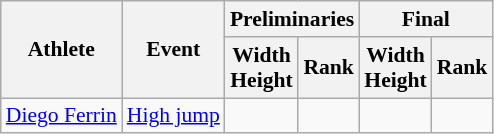<table class=wikitable style="font-size:90%;">
<tr>
<th rowspan="2">Athlete</th>
<th rowspan="2">Event</th>
<th colspan="2">Preliminaries</th>
<th colspan="2">Final</th>
</tr>
<tr>
<th>Width<br>Height</th>
<th>Rank</th>
<th>Width<br>Height</th>
<th>Rank</th>
</tr>
<tr style="border-top: single;">
<td><a href='#'>Diego Ferrin</a></td>
<td><a href='#'>High jump</a></td>
<td align=center></td>
<td align=center></td>
<td align=center></td>
<td align=center></td>
</tr>
</table>
